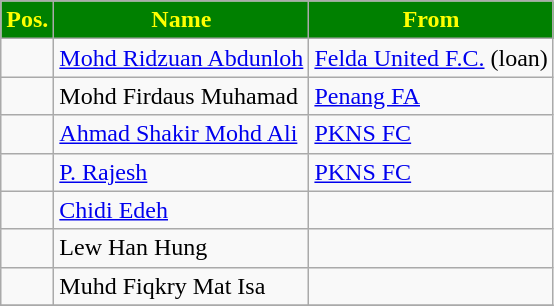<table class="wikitable sortable">
<tr>
<th style="background:Green; color:Yellow;">Pos.</th>
<th style="background:Green; color:Yellow;">Name</th>
<th style="background:Green; color:Yellow;">From</th>
</tr>
<tr>
<td></td>
<td> <a href='#'>Mohd Ridzuan Abdunloh</a></td>
<td> <a href='#'>Felda United F.C.</a> (loan)</td>
</tr>
<tr>
<td></td>
<td> Mohd Firdaus Muhamad</td>
<td> <a href='#'>Penang FA</a></td>
</tr>
<tr>
<td></td>
<td> <a href='#'>Ahmad Shakir Mohd Ali</a></td>
<td> <a href='#'>PKNS FC</a></td>
</tr>
<tr>
<td></td>
<td> <a href='#'>P. Rajesh</a></td>
<td> <a href='#'>PKNS FC</a></td>
</tr>
<tr>
<td></td>
<td> <a href='#'>Chidi Edeh</a></td>
<td></td>
</tr>
<tr>
<td></td>
<td> Lew Han Hung</td>
<td></td>
</tr>
<tr>
<td></td>
<td> Muhd Fiqkry Mat Isa</td>
<td></td>
</tr>
<tr>
</tr>
</table>
